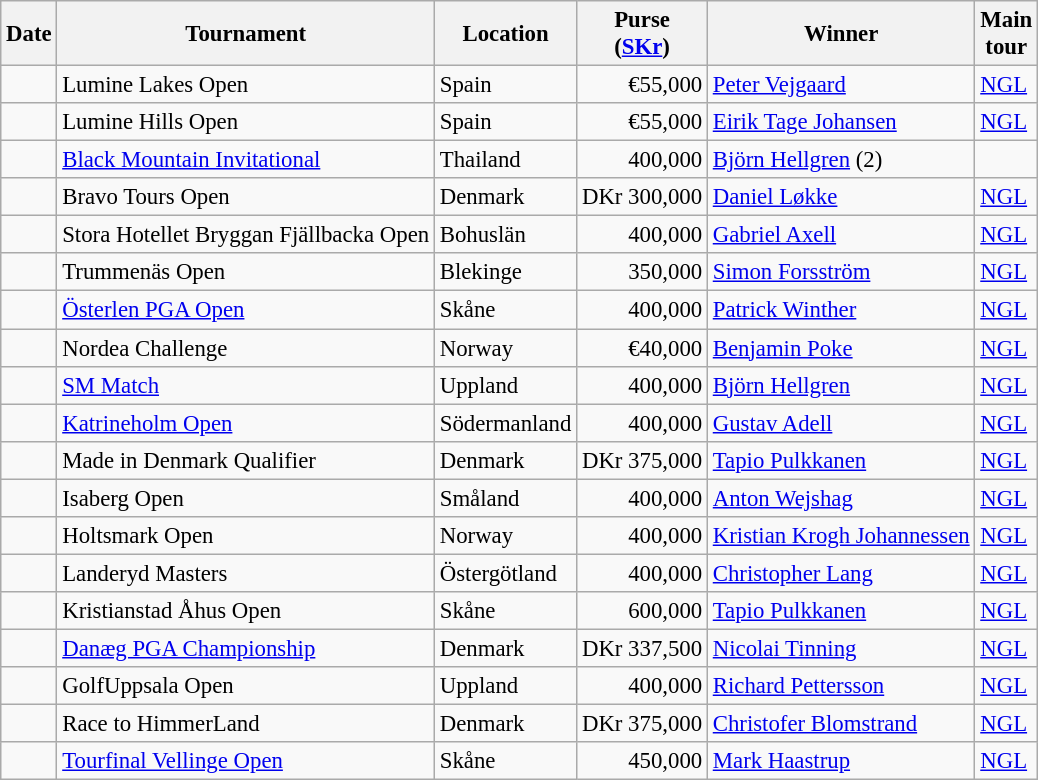<table class="wikitable" style="font-size:95%;">
<tr>
<th>Date</th>
<th>Tournament</th>
<th>Location</th>
<th>Purse<br>(<a href='#'>SKr</a>)</th>
<th>Winner</th>
<th>Main<br>tour</th>
</tr>
<tr>
<td></td>
<td>Lumine Lakes Open</td>
<td>Spain</td>
<td align=right>€55,000</td>
<td> <a href='#'>Peter Vejgaard</a></td>
<td><a href='#'>NGL</a></td>
</tr>
<tr>
<td></td>
<td>Lumine Hills Open</td>
<td>Spain</td>
<td align=right>€55,000</td>
<td> <a href='#'>Eirik Tage Johansen</a></td>
<td><a href='#'>NGL</a></td>
</tr>
<tr>
<td></td>
<td><a href='#'>Black Mountain Invitational</a></td>
<td>Thailand</td>
<td align=right>400,000</td>
<td> <a href='#'>Björn Hellgren</a> (2)</td>
<td></td>
</tr>
<tr>
<td></td>
<td>Bravo Tours Open</td>
<td>Denmark</td>
<td align=right>DKr 300,000</td>
<td> <a href='#'>Daniel Løkke</a></td>
<td><a href='#'>NGL</a></td>
</tr>
<tr>
<td></td>
<td>Stora Hotellet Bryggan Fjällbacka Open</td>
<td>Bohuslän</td>
<td align=right>400,000</td>
<td> <a href='#'>Gabriel Axell</a></td>
<td><a href='#'>NGL</a></td>
</tr>
<tr>
<td></td>
<td>Trummenäs Open</td>
<td>Blekinge</td>
<td align=right>350,000</td>
<td> <a href='#'>Simon Forsström</a></td>
<td><a href='#'>NGL</a></td>
</tr>
<tr>
<td></td>
<td><a href='#'>Österlen PGA Open</a></td>
<td>Skåne</td>
<td align=right>400,000</td>
<td> <a href='#'>Patrick Winther</a></td>
<td><a href='#'>NGL</a></td>
</tr>
<tr>
<td></td>
<td>Nordea Challenge</td>
<td>Norway</td>
<td align=right>€40,000</td>
<td> <a href='#'>Benjamin Poke</a></td>
<td><a href='#'>NGL</a></td>
</tr>
<tr>
<td></td>
<td><a href='#'>SM Match</a></td>
<td>Uppland</td>
<td align=right>400,000</td>
<td> <a href='#'>Björn Hellgren</a></td>
<td><a href='#'>NGL</a></td>
</tr>
<tr>
<td></td>
<td><a href='#'>Katrineholm Open</a></td>
<td>Södermanland</td>
<td align=right>400,000</td>
<td> <a href='#'>Gustav Adell</a></td>
<td><a href='#'>NGL</a></td>
</tr>
<tr>
<td></td>
<td>Made in Denmark Qualifier</td>
<td>Denmark</td>
<td align=right>DKr 375,000</td>
<td> <a href='#'>Tapio Pulkkanen</a></td>
<td><a href='#'>NGL</a></td>
</tr>
<tr>
<td></td>
<td>Isaberg Open</td>
<td>Småland</td>
<td align=right>400,000</td>
<td> <a href='#'>Anton Wejshag</a></td>
<td><a href='#'>NGL</a></td>
</tr>
<tr>
<td></td>
<td>Holtsmark Open</td>
<td>Norway</td>
<td align=right>400,000</td>
<td> <a href='#'>Kristian Krogh Johannessen</a></td>
<td><a href='#'>NGL</a></td>
</tr>
<tr>
<td></td>
<td>Landeryd Masters</td>
<td>Östergötland</td>
<td align=right>400,000</td>
<td> <a href='#'>Christopher Lang</a></td>
<td><a href='#'>NGL</a></td>
</tr>
<tr>
<td></td>
<td>Kristianstad Åhus Open</td>
<td>Skåne</td>
<td align=right>600,000</td>
<td> <a href='#'>Tapio Pulkkanen</a></td>
<td><a href='#'>NGL</a></td>
</tr>
<tr>
<td></td>
<td><a href='#'>Danæg PGA Championship</a></td>
<td>Denmark</td>
<td align=right>DKr 337,500</td>
<td> <a href='#'>Nicolai Tinning</a></td>
<td><a href='#'>NGL</a></td>
</tr>
<tr>
<td></td>
<td>GolfUppsala Open</td>
<td>Uppland</td>
<td align=right>400,000</td>
<td> <a href='#'>Richard Pettersson</a></td>
<td><a href='#'>NGL</a></td>
</tr>
<tr>
<td></td>
<td>Race to HimmerLand</td>
<td>Denmark</td>
<td align=right>DKr 375,000</td>
<td> <a href='#'>Christofer Blomstrand</a></td>
<td><a href='#'>NGL</a></td>
</tr>
<tr>
<td></td>
<td><a href='#'>Tourfinal Vellinge Open</a></td>
<td>Skåne</td>
<td align=right>450,000</td>
<td> <a href='#'>Mark Haastrup</a></td>
<td><a href='#'>NGL</a></td>
</tr>
</table>
